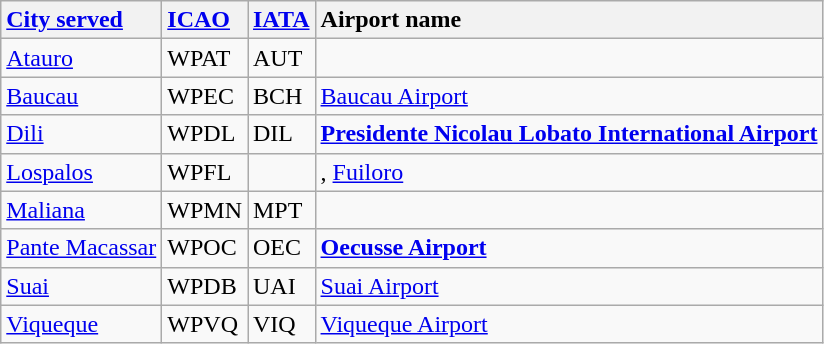<table class="wikitable sortable">
<tr valign=baseline>
<th style="text-align:left;"><a href='#'>City served</a></th>
<th style="text-align:left;"><a href='#'>ICAO</a></th>
<th style="text-align:left;"><a href='#'>IATA</a></th>
<th style="text-align:left;">Airport name</th>
</tr>
<tr valign=top>
<td><a href='#'>Atauro</a></td>
<td>WPAT</td>
<td>AUT</td>
<td></td>
</tr>
<tr valign=top>
<td><a href='#'>Baucau</a></td>
<td>WPEC</td>
<td>BCH</td>
<td><a href='#'>Baucau Airport</a></td>
</tr>
<tr valign=top>
<td><a href='#'>Dili</a></td>
<td>WPDL</td>
<td>DIL</td>
<td><strong><a href='#'>Presidente Nicolau Lobato International Airport</a></strong></td>
</tr>
<tr valign=top>
<td><a href='#'>Lospalos</a></td>
<td>WPFL</td>
<td></td>
<td>, <a href='#'>Fuiloro</a></td>
</tr>
<tr valign=top>
<td><a href='#'>Maliana</a></td>
<td>WPMN</td>
<td>MPT</td>
<td></td>
</tr>
<tr valign=top>
<td><a href='#'>Pante Macassar</a></td>
<td>WPOC</td>
<td>OEC</td>
<td><strong><a href='#'>Oecusse Airport</a></strong></td>
</tr>
<tr valign=top>
<td><a href='#'>Suai</a></td>
<td>WPDB</td>
<td>UAI</td>
<td><a href='#'>Suai Airport</a></td>
</tr>
<tr valign=top>
<td><a href='#'>Viqueque</a></td>
<td>WPVQ</td>
<td>VIQ</td>
<td><a href='#'>Viqueque Airport</a></td>
</tr>
</table>
